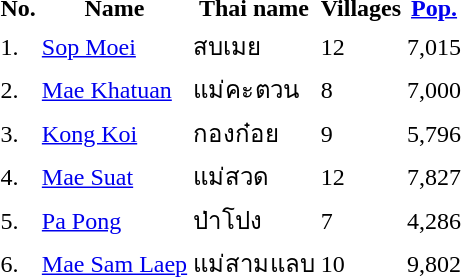<table>
<tr>
<th>No.</th>
<th>Name</th>
<th>Thai name</th>
<th>Villages</th>
<th><a href='#'>Pop.</a></th>
</tr>
<tr>
<td>1.</td>
<td><a href='#'>Sop Moei</a></td>
<td>สบเมย</td>
<td>12</td>
<td>7,015</td>
<td></td>
</tr>
<tr>
<td>2.</td>
<td><a href='#'>Mae Khatuan</a></td>
<td>แม่คะตวน</td>
<td>8</td>
<td>7,000</td>
<td></td>
</tr>
<tr>
<td>3.</td>
<td><a href='#'>Kong Koi</a></td>
<td>กองก๋อย</td>
<td>9</td>
<td>5,796</td>
<td></td>
</tr>
<tr>
<td>4.</td>
<td><a href='#'>Mae Suat</a></td>
<td>แม่สวด</td>
<td>12</td>
<td>7,827</td>
<td></td>
</tr>
<tr>
<td>5.</td>
<td><a href='#'>Pa Pong</a></td>
<td>ป่าโปง</td>
<td>7</td>
<td>4,286</td>
<td></td>
</tr>
<tr>
<td>6.</td>
<td><a href='#'>Mae Sam Laep</a></td>
<td>แม่สามแลบ</td>
<td>10</td>
<td>9,802</td>
<td></td>
</tr>
</table>
